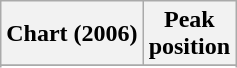<table class="wikitable sortable">
<tr>
<th>Chart (2006)</th>
<th>Peak<br>position</th>
</tr>
<tr>
</tr>
<tr>
</tr>
<tr>
</tr>
<tr>
</tr>
<tr>
</tr>
<tr>
</tr>
</table>
